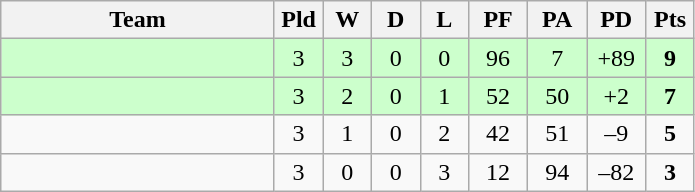<table class="wikitable" style="text-align:center;">
<tr>
<th width=175>Team</th>
<th width=25 abbr="Played">Pld</th>
<th width=25 abbr="Won">W</th>
<th width=25 abbr="Drawn">D</th>
<th width=25 abbr="Lost">L</th>
<th width=32 abbr="Points for">PF</th>
<th width=32 abbr="Points against">PA</th>
<th width=32 abbr="Points difference">PD</th>
<th width=25 abbr="Points">Pts</th>
</tr>
<tr bgcolor=ccffcc>
<td align=left></td>
<td>3</td>
<td>3</td>
<td>0</td>
<td>0</td>
<td>96</td>
<td>7</td>
<td>+89</td>
<td><strong>9</strong></td>
</tr>
<tr bgcolor=ccffcc>
<td align=left></td>
<td>3</td>
<td>2</td>
<td>0</td>
<td>1</td>
<td>52</td>
<td>50</td>
<td>+2</td>
<td><strong>7</strong></td>
</tr>
<tr>
<td align=left></td>
<td>3</td>
<td>1</td>
<td>0</td>
<td>2</td>
<td>42</td>
<td>51</td>
<td>–9</td>
<td><strong>5</strong></td>
</tr>
<tr>
<td align=left></td>
<td>3</td>
<td>0</td>
<td>0</td>
<td>3</td>
<td>12</td>
<td>94</td>
<td>–82</td>
<td><strong>3</strong></td>
</tr>
</table>
